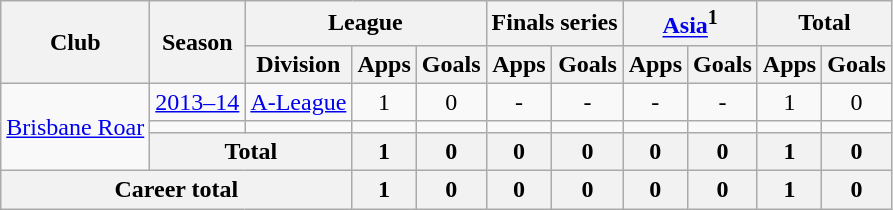<table class="wikitable" style="text-align: center;">
<tr>
<th rowspan="2">Club</th>
<th rowspan="2">Season</th>
<th colspan="3">League</th>
<th colspan="2">Finals series</th>
<th colspan="2"><a href='#'>Asia</a><sup>1</sup></th>
<th colspan="2">Total</th>
</tr>
<tr>
<th>Division</th>
<th>Apps</th>
<th>Goals</th>
<th>Apps</th>
<th>Goals</th>
<th>Apps</th>
<th>Goals</th>
<th>Apps</th>
<th>Goals</th>
</tr>
<tr>
<td rowspan="3"><a href='#'>Brisbane Roar</a></td>
<td><a href='#'>2013–14</a></td>
<td><a href='#'>A-League</a></td>
<td>1</td>
<td>0</td>
<td>-</td>
<td>-</td>
<td>-</td>
<td>-</td>
<td>1</td>
<td>0</td>
</tr>
<tr>
<td></td>
<td></td>
<td></td>
<td></td>
<td></td>
<td></td>
<td></td>
<td></td>
<td></td>
<td></td>
</tr>
<tr>
<th colspan="2">Total</th>
<th>1</th>
<th>0</th>
<th>0</th>
<th>0</th>
<th>0</th>
<th>0</th>
<th>1</th>
<th>0</th>
</tr>
<tr>
<th colspan="3">Career total</th>
<th>1</th>
<th>0</th>
<th>0</th>
<th>0</th>
<th>0</th>
<th>0</th>
<th>1</th>
<th>0</th>
</tr>
</table>
